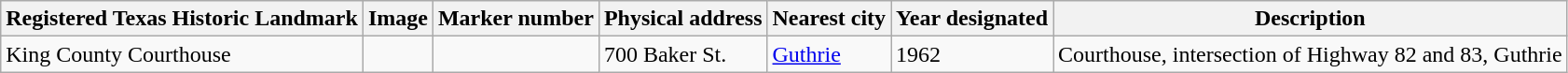<table class="wikitable sortable">
<tr>
<th>Registered Texas Historic Landmark</th>
<th>Image</th>
<th>Marker number</th>
<th>Physical address</th>
<th>Nearest city</th>
<th>Year designated</th>
<th>Description</th>
</tr>
<tr>
<td>King County Courthouse</td>
<td></td>
<td></td>
<td>700 Baker St.<br></td>
<td><a href='#'>Guthrie</a></td>
<td>1962</td>
<td>Courthouse, intersection of Highway 82 and 83, Guthrie</td>
</tr>
</table>
